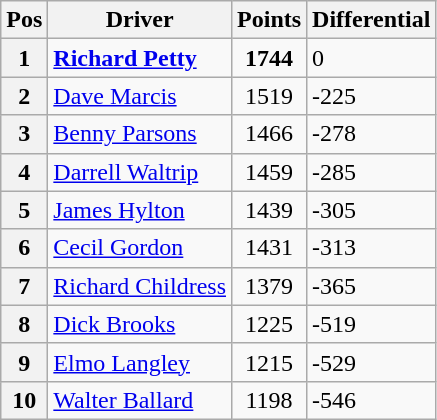<table class="wikitable">
<tr>
<th>Pos</th>
<th>Driver</th>
<th>Points</th>
<th>Differential</th>
</tr>
<tr>
<th>1 </th>
<td><strong><a href='#'>Richard Petty</a></strong></td>
<td style="text-align:center;"><strong>1744</strong></td>
<td>0</td>
</tr>
<tr>
<th>2 </th>
<td><a href='#'>Dave Marcis</a></td>
<td style="text-align:center;">1519</td>
<td>-225</td>
</tr>
<tr>
<th>3 </th>
<td><a href='#'>Benny Parsons</a></td>
<td style="text-align:center;">1466</td>
<td>-278</td>
</tr>
<tr>
<th>4 </th>
<td><a href='#'>Darrell Waltrip</a></td>
<td style="text-align:center;">1459</td>
<td>-285</td>
</tr>
<tr>
<th>5 </th>
<td><a href='#'>James Hylton</a></td>
<td style="text-align:center;">1439</td>
<td>-305</td>
</tr>
<tr>
<th>6 </th>
<td><a href='#'>Cecil Gordon</a></td>
<td style="text-align:center;">1431</td>
<td>-313</td>
</tr>
<tr>
<th>7 </th>
<td><a href='#'>Richard Childress</a></td>
<td style="text-align:center;">1379</td>
<td>-365</td>
</tr>
<tr>
<th>8 </th>
<td><a href='#'>Dick Brooks</a></td>
<td style="text-align:center;">1225</td>
<td>-519</td>
</tr>
<tr>
<th>9 </th>
<td><a href='#'>Elmo Langley</a></td>
<td style="text-align:center;">1215</td>
<td>-529</td>
</tr>
<tr>
<th>10 </th>
<td><a href='#'>Walter Ballard</a></td>
<td style="text-align:center;">1198</td>
<td>-546</td>
</tr>
</table>
